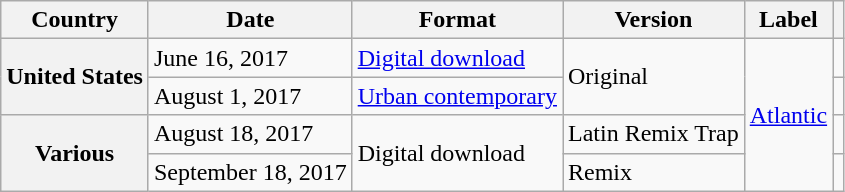<table class="wikitable plainrowheaders">
<tr>
<th scope="col">Country</th>
<th scope="col">Date</th>
<th scope="col">Format</th>
<th scope="col">Version</th>
<th scope="col">Label</th>
<th scope="col" class="unsortable"></th>
</tr>
<tr>
<th scope="row" rowspan="2">United States</th>
<td>June 16, 2017</td>
<td><a href='#'>Digital download</a></td>
<td rowspan="2">Original</td>
<td rowspan="4"><a href='#'>Atlantic</a></td>
<td></td>
</tr>
<tr>
<td>August 1, 2017</td>
<td><a href='#'>Urban contemporary</a></td>
<td></td>
</tr>
<tr>
<th scope="row" rowspan="2">Various</th>
<td>August 18, 2017</td>
<td rowspan="2">Digital download</td>
<td>Latin Remix Trap</td>
<td></td>
</tr>
<tr>
<td>September 18, 2017</td>
<td>Remix</td>
<td></td>
</tr>
</table>
